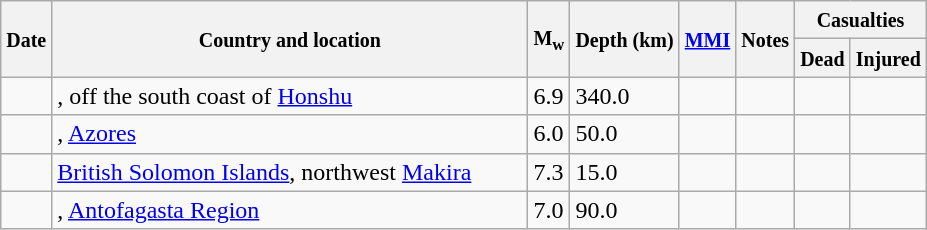<table class="wikitable sortable sort-under" style="border:1px black; margin-left:1em;">
<tr>
<th rowspan="2"><small>Date</small></th>
<th rowspan="2" style="width: 310px"><small>Country and location</small></th>
<th rowspan="2"><small>M<sub>w</sub></small></th>
<th rowspan="2"><small>Depth (km)</small></th>
<th rowspan="2"><small><a href='#'>MMI</a></small></th>
<th rowspan="2" class="unsortable"><small>Notes</small></th>
<th colspan="2"><small>Casualties</small></th>
</tr>
<tr>
<th><small>Dead</small></th>
<th><small>Injured</small></th>
</tr>
<tr>
<td></td>
<td>, off the south coast of <a href='#'>Honshu</a></td>
<td>6.9</td>
<td>340.0</td>
<td></td>
<td></td>
<td></td>
<td></td>
</tr>
<tr>
<td></td>
<td>, <a href='#'>Azores</a></td>
<td>6.0</td>
<td>50.0</td>
<td></td>
<td></td>
<td></td>
<td></td>
</tr>
<tr>
<td></td>
<td> <a href='#'>British Solomon Islands</a>, northwest <a href='#'>Makira</a></td>
<td>7.3</td>
<td>15.0</td>
<td></td>
<td></td>
<td></td>
<td></td>
</tr>
<tr>
<td></td>
<td>, <a href='#'>Antofagasta Region</a></td>
<td>7.0</td>
<td>90.0</td>
<td></td>
<td></td>
<td></td>
<td></td>
</tr>
</table>
